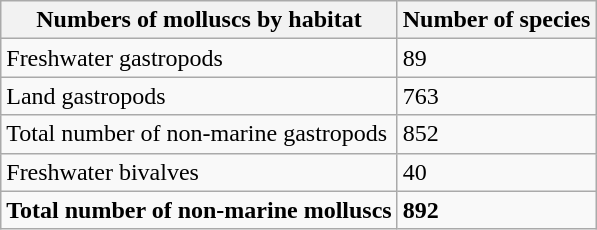<table class="wikitable">
<tr>
<th>Numbers of molluscs by habitat</th>
<th>Number of species</th>
</tr>
<tr>
<td>Freshwater gastropods</td>
<td>89</td>
</tr>
<tr>
<td>Land gastropods</td>
<td>763</td>
</tr>
<tr>
<td>Total number of non-marine gastropods</td>
<td>852</td>
</tr>
<tr>
<td>Freshwater bivalves</td>
<td>40</td>
</tr>
<tr>
<td><strong>Total number of non-marine molluscs</strong></td>
<td><strong>892</strong></td>
</tr>
</table>
